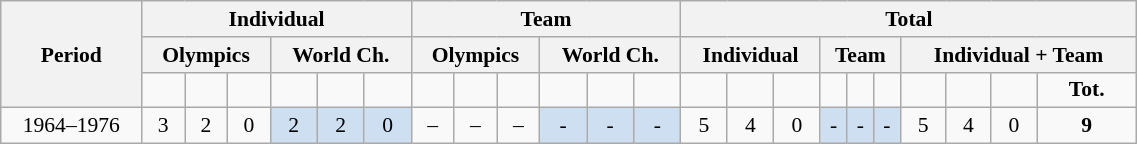<table class="wikitable" width=60% style="font-size:90%; text-align:center;">
<tr>
<th rowspan=3>Period</th>
<th colspan=6>Individual</th>
<th colspan=6>Team</th>
<th colspan=10>Total</th>
</tr>
<tr>
<th colspan=3>Olympics</th>
<th colspan=3>World Ch.</th>
<th colspan=3>Olympics</th>
<th colspan=3>World Ch.</th>
<th colspan=3>Individual</th>
<th colspan=3>Team</th>
<th colspan=4>Individual + Team</th>
</tr>
<tr>
<td></td>
<td></td>
<td></td>
<td></td>
<td></td>
<td></td>
<td></td>
<td></td>
<td></td>
<td></td>
<td></td>
<td></td>
<td></td>
<td></td>
<td></td>
<td></td>
<td></td>
<td></td>
<td></td>
<td></td>
<td></td>
<td><strong>Tot.</strong></td>
</tr>
<tr>
<td>1964–1976</td>
<td>3</td>
<td>2</td>
<td>0</td>
<td bgcolor=#cedff2>2</td>
<td bgcolor=#cedff2>2</td>
<td bgcolor=#cedff2>0</td>
<td>–</td>
<td>–</td>
<td>–</td>
<td bgcolor=#cedff2>-</td>
<td bgcolor=#cedff2>-</td>
<td bgcolor=#cedff2>-</td>
<td>5</td>
<td>4</td>
<td>0</td>
<td bgcolor=#cedff2>-</td>
<td bgcolor=#cedff2>-</td>
<td bgcolor=#cedff2>-</td>
<td>5</td>
<td>4</td>
<td>0</td>
<td><strong>9</strong></td>
</tr>
</table>
